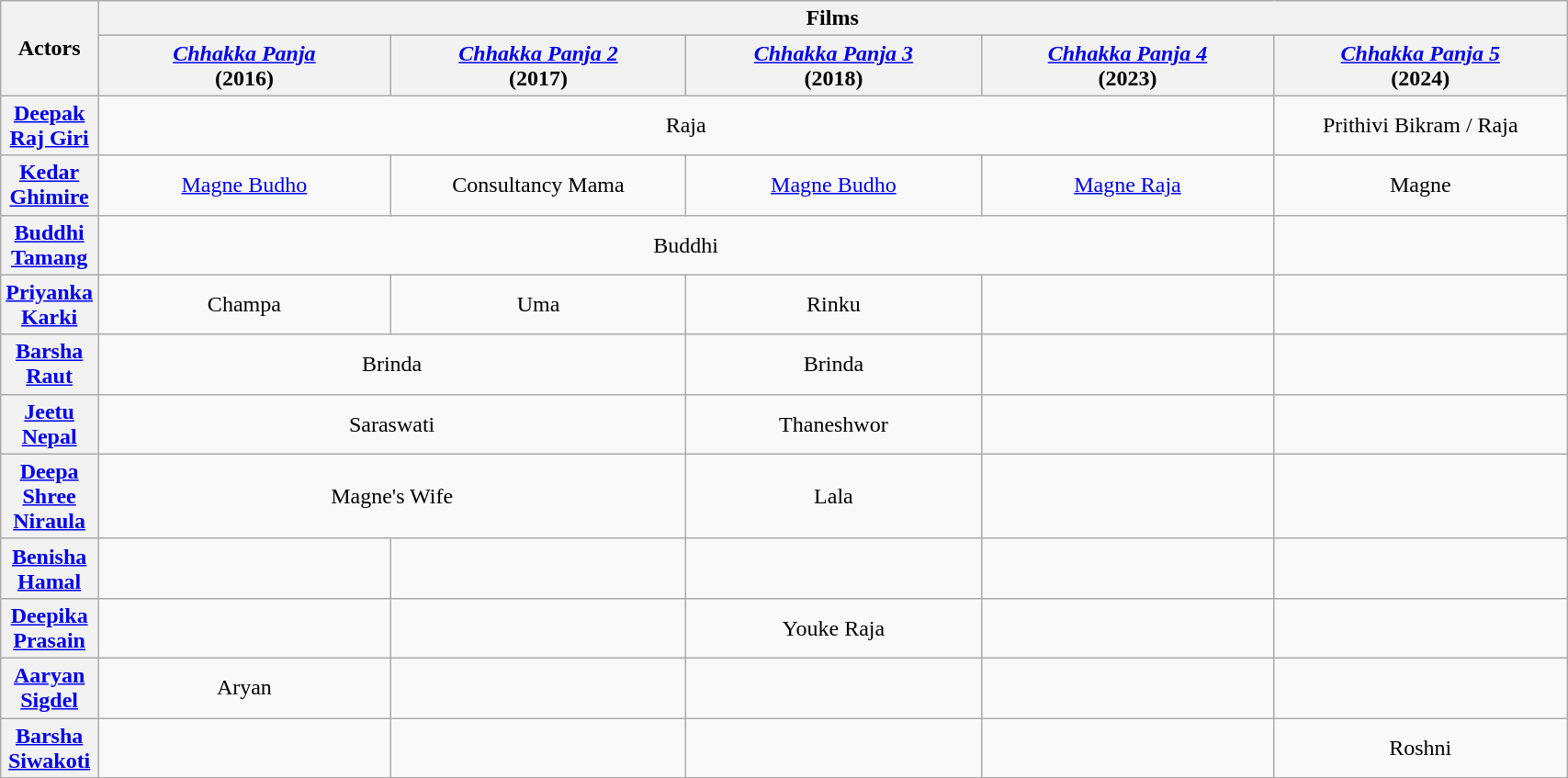<table class="wikitable" style="text-align:center; width:90%;">
<tr>
<th scope="col" rowspan="2" style="text-align:center width=100%;">Actors</th>
<th scope="col" colspan="8" style="text-align:center:">Films</th>
</tr>
<tr>
<th scope="col" style="width:20%"><em><a href='#'>Chhakka Panja</a></em> <br>(2016)</th>
<th scope="col" style="width:20%"><em><a href='#'>Chhakka Panja 2</a></em> <br>(2017)</th>
<th scope="col" style="width:20%"><em><a href='#'>Chhakka Panja 3</a></em> <br>(2018)</th>
<th scope="col" style="width:20%"><em><a href='#'>Chhakka Panja 4</a></em> <br>(2023)</th>
<th scope="col" style="width:20%"><em><a href='#'>Chhakka Panja 5</a></em> <br>(2024)</th>
</tr>
<tr>
<th scope="row"><a href='#'>Deepak Raj Giri</a></th>
<td colspan="4">Raja </td>
<td>Prithivi Bikram / Raja </td>
</tr>
<tr>
<th scope="row"><a href='#'>Kedar Ghimire</a></th>
<td><a href='#'>Magne Budho</a> </td>
<td>Consultancy Mama </td>
<td><a href='#'>Magne Budho</a> </td>
<td><a href='#'>Magne Raja</a> </td>
<td>Magne </td>
</tr>
<tr>
<th scope="row"><a href='#'>Buddhi Tamang</a></th>
<td colspan="4">Buddhi </td>
<td></td>
</tr>
<tr>
<th scope="row"><a href='#'>Priyanka Karki</a></th>
<td>Champa </td>
<td>Uma </td>
<td>Rinku </td>
<td></td>
<td></td>
</tr>
<tr>
<th scope="row"><a href='#'>Barsha Raut</a></th>
<td colspan="2">Brinda </td>
<td>Brinda </td>
<td></td>
<td></td>
</tr>
<tr>
<th scope="row"><a href='#'>Jeetu Nepal</a></th>
<td colspan="2">Saraswati </td>
<td>Thaneshwor </td>
<td></td>
<td></td>
</tr>
<tr>
<th scope="row"><a href='#'>Deepa Shree Niraula</a></th>
<td colspan="2">Magne's Wife </td>
<td>Lala </td>
<td></td>
<td></td>
</tr>
<tr>
<th scope="row"><a href='#'>Benisha Hamal</a></th>
<td></td>
<td></td>
<td></td>
<td></td>
<td></td>
</tr>
<tr>
<th scope="row"><a href='#'>Deepika Prasain</a></th>
<td></td>
<td></td>
<td>Youke Raja </td>
<td></td>
<td></td>
</tr>
<tr>
<th scope="row"><a href='#'>Aaryan Sigdel</a></th>
<td>Aryan </td>
<td></td>
<td></td>
<td></td>
<td></td>
</tr>
<tr>
<th><a href='#'>Barsha Siwakoti</a></th>
<td></td>
<td></td>
<td></td>
<td></td>
<td>Roshni </td>
</tr>
</table>
